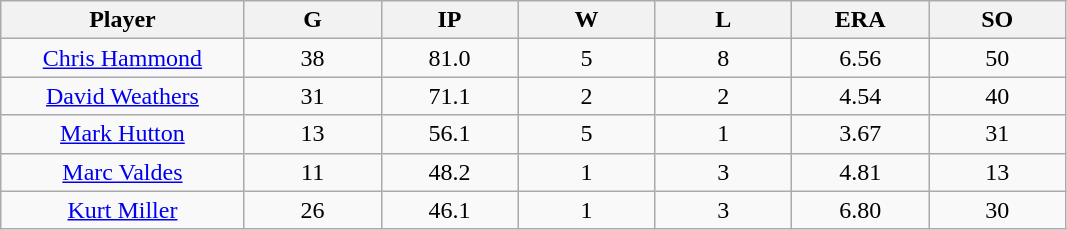<table class="wikitable sortable">
<tr>
<th bgcolor="#DDDDFF" width="16%">Player</th>
<th bgcolor="#DDDDFF" width="9%">G</th>
<th bgcolor="#DDDDFF" width="9%">IP</th>
<th bgcolor="#DDDDFF" width="9%">W</th>
<th bgcolor="#DDDDFF" width="9%">L</th>
<th bgcolor="#DDDDFF" width="9%">ERA</th>
<th bgcolor="#DDDDFF" width="9%">SO</th>
</tr>
<tr align="center">
<td><a href='#'>Chris Hammond</a></td>
<td>38</td>
<td>81.0</td>
<td>5</td>
<td>8</td>
<td>6.56</td>
<td>50</td>
</tr>
<tr align=center>
<td><a href='#'>David Weathers</a></td>
<td>31</td>
<td>71.1</td>
<td>2</td>
<td>2</td>
<td>4.54</td>
<td>40</td>
</tr>
<tr align=center>
<td><a href='#'>Mark Hutton</a></td>
<td>13</td>
<td>56.1</td>
<td>5</td>
<td>1</td>
<td>3.67</td>
<td>31</td>
</tr>
<tr align=center>
<td><a href='#'>Marc Valdes</a></td>
<td>11</td>
<td>48.2</td>
<td>1</td>
<td>3</td>
<td>4.81</td>
<td>13</td>
</tr>
<tr align=center>
<td><a href='#'>Kurt Miller</a></td>
<td>26</td>
<td>46.1</td>
<td>1</td>
<td>3</td>
<td>6.80</td>
<td>30</td>
</tr>
</table>
